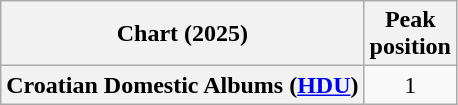<table class="wikitable sortable plainrowheaders" style="text-align:center">
<tr>
<th scope="col">Chart (2025)</th>
<th scope="col">Peak<br>position</th>
</tr>
<tr>
<th scope="row">Croatian Domestic Albums (<a href='#'>HDU</a>)</th>
<td>1</td>
</tr>
</table>
